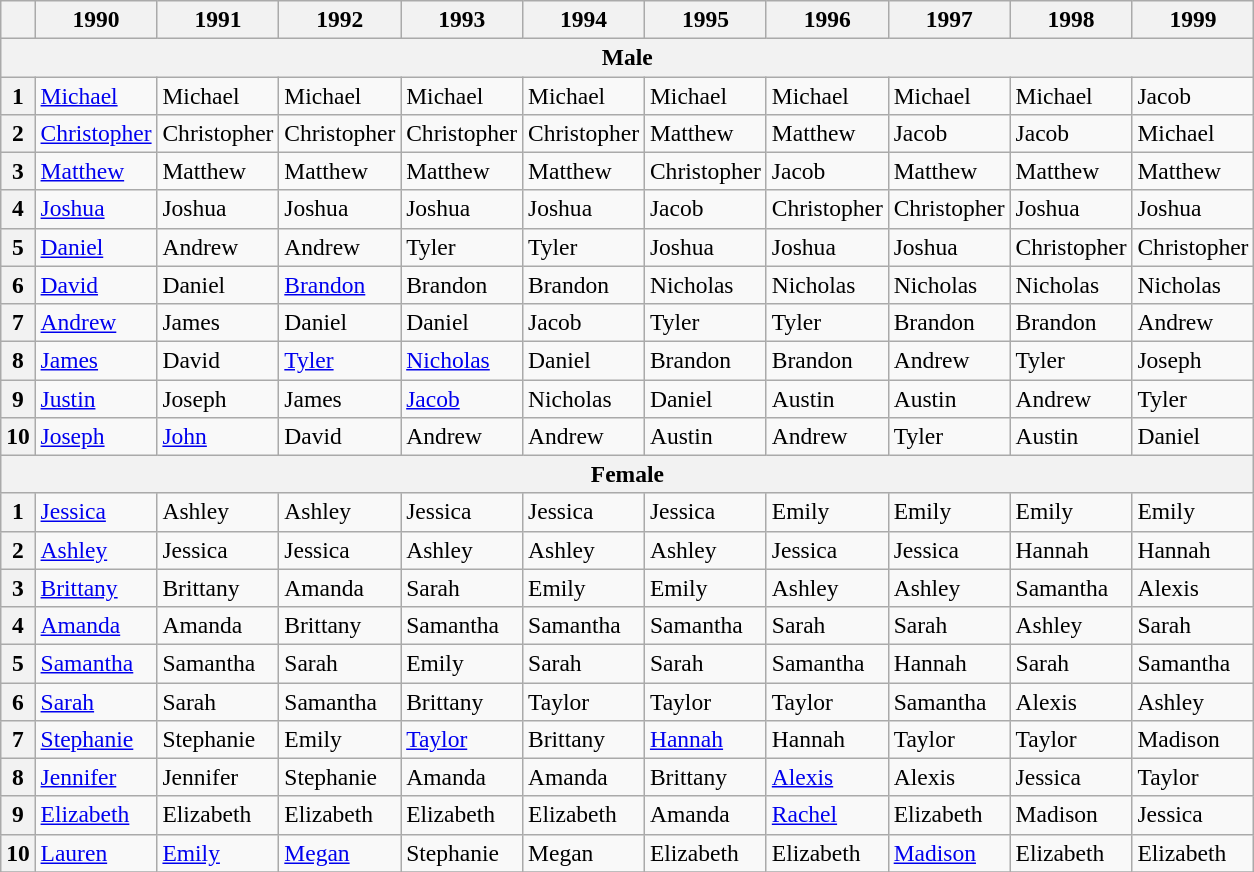<table class="wikitable" style="font-size:98%;">
<tr>
<th></th>
<th>1990</th>
<th>1991</th>
<th>1992</th>
<th>1993</th>
<th>1994</th>
<th>1995</th>
<th>1996</th>
<th>1997</th>
<th>1998</th>
<th>1999</th>
</tr>
<tr>
<th colspan=11>Male</th>
</tr>
<tr>
<th>1</th>
<td><a href='#'>Michael</a></td>
<td>Michael</td>
<td>Michael</td>
<td>Michael</td>
<td>Michael</td>
<td>Michael</td>
<td>Michael</td>
<td>Michael</td>
<td>Michael</td>
<td>Jacob</td>
</tr>
<tr>
<th>2</th>
<td><a href='#'>Christopher</a></td>
<td>Christopher</td>
<td>Christopher</td>
<td>Christopher</td>
<td>Christopher</td>
<td>Matthew</td>
<td>Matthew</td>
<td>Jacob</td>
<td>Jacob</td>
<td>Michael</td>
</tr>
<tr>
<th>3</th>
<td><a href='#'>Matthew</a></td>
<td>Matthew</td>
<td>Matthew</td>
<td>Matthew</td>
<td>Matthew</td>
<td>Christopher</td>
<td>Jacob</td>
<td>Matthew</td>
<td>Matthew</td>
<td>Matthew</td>
</tr>
<tr>
<th>4</th>
<td><a href='#'>Joshua</a></td>
<td>Joshua</td>
<td>Joshua</td>
<td>Joshua</td>
<td>Joshua</td>
<td>Jacob</td>
<td>Christopher</td>
<td>Christopher</td>
<td>Joshua</td>
<td>Joshua</td>
</tr>
<tr>
<th>5</th>
<td><a href='#'>Daniel</a></td>
<td>Andrew</td>
<td>Andrew</td>
<td>Tyler</td>
<td>Tyler</td>
<td>Joshua</td>
<td>Joshua</td>
<td>Joshua</td>
<td>Christopher</td>
<td>Christopher</td>
</tr>
<tr>
<th>6</th>
<td><a href='#'>David</a></td>
<td>Daniel</td>
<td><a href='#'>Brandon</a></td>
<td>Brandon</td>
<td>Brandon</td>
<td>Nicholas</td>
<td>Nicholas</td>
<td>Nicholas</td>
<td>Nicholas</td>
<td>Nicholas</td>
</tr>
<tr>
<th>7</th>
<td><a href='#'>Andrew</a></td>
<td>James</td>
<td>Daniel</td>
<td>Daniel</td>
<td>Jacob</td>
<td>Tyler</td>
<td>Tyler</td>
<td>Brandon</td>
<td>Brandon</td>
<td>Andrew</td>
</tr>
<tr>
<th>8</th>
<td><a href='#'>James</a></td>
<td>David</td>
<td><a href='#'>Tyler</a></td>
<td><a href='#'>Nicholas</a></td>
<td>Daniel</td>
<td>Brandon</td>
<td>Brandon</td>
<td>Andrew</td>
<td>Tyler</td>
<td>Joseph</td>
</tr>
<tr>
<th>9</th>
<td><a href='#'>Justin</a></td>
<td>Joseph</td>
<td>James</td>
<td><a href='#'>Jacob</a></td>
<td>Nicholas</td>
<td>Daniel</td>
<td>Austin</td>
<td>Austin</td>
<td>Andrew</td>
<td>Tyler</td>
</tr>
<tr>
<th>10</th>
<td><a href='#'>Joseph</a></td>
<td><a href='#'>John</a></td>
<td>David</td>
<td>Andrew</td>
<td>Andrew</td>
<td>Austin</td>
<td>Andrew</td>
<td>Tyler</td>
<td>Austin</td>
<td>Daniel</td>
</tr>
<tr>
<th colspan=11>Female</th>
</tr>
<tr>
<th>1</th>
<td><a href='#'>Jessica</a></td>
<td>Ashley</td>
<td>Ashley</td>
<td>Jessica</td>
<td>Jessica</td>
<td>Jessica</td>
<td>Emily</td>
<td>Emily</td>
<td>Emily</td>
<td>Emily</td>
</tr>
<tr>
<th>2</th>
<td><a href='#'>Ashley</a></td>
<td>Jessica</td>
<td>Jessica</td>
<td>Ashley</td>
<td>Ashley</td>
<td>Ashley</td>
<td>Jessica</td>
<td>Jessica</td>
<td>Hannah</td>
<td>Hannah</td>
</tr>
<tr>
<th>3</th>
<td><a href='#'>Brittany</a></td>
<td>Brittany</td>
<td>Amanda</td>
<td>Sarah</td>
<td>Emily</td>
<td>Emily</td>
<td>Ashley</td>
<td>Ashley</td>
<td>Samantha</td>
<td>Alexis</td>
</tr>
<tr>
<th>4</th>
<td><a href='#'>Amanda</a></td>
<td>Amanda</td>
<td>Brittany</td>
<td>Samantha</td>
<td>Samantha</td>
<td>Samantha</td>
<td>Sarah</td>
<td>Sarah</td>
<td>Ashley</td>
<td>Sarah</td>
</tr>
<tr>
<th>5</th>
<td><a href='#'>Samantha</a></td>
<td>Samantha</td>
<td>Sarah</td>
<td>Emily</td>
<td>Sarah</td>
<td>Sarah</td>
<td>Samantha</td>
<td>Hannah</td>
<td>Sarah</td>
<td>Samantha</td>
</tr>
<tr>
<th>6</th>
<td><a href='#'>Sarah</a></td>
<td>Sarah</td>
<td>Samantha</td>
<td>Brittany</td>
<td>Taylor</td>
<td>Taylor</td>
<td>Taylor</td>
<td>Samantha</td>
<td>Alexis</td>
<td>Ashley</td>
</tr>
<tr>
<th>7</th>
<td><a href='#'>Stephanie</a></td>
<td>Stephanie</td>
<td>Emily</td>
<td><a href='#'>Taylor</a></td>
<td>Brittany</td>
<td><a href='#'>Hannah</a></td>
<td>Hannah</td>
<td>Taylor</td>
<td>Taylor</td>
<td>Madison</td>
</tr>
<tr>
<th>8</th>
<td><a href='#'>Jennifer</a></td>
<td>Jennifer</td>
<td>Stephanie</td>
<td>Amanda</td>
<td>Amanda</td>
<td>Brittany</td>
<td><a href='#'>Alexis</a></td>
<td>Alexis</td>
<td>Jessica</td>
<td>Taylor</td>
</tr>
<tr>
<th>9</th>
<td><a href='#'>Elizabeth</a></td>
<td>Elizabeth</td>
<td>Elizabeth</td>
<td>Elizabeth</td>
<td>Elizabeth</td>
<td>Amanda</td>
<td><a href='#'>Rachel</a></td>
<td>Elizabeth</td>
<td>Madison</td>
<td>Jessica</td>
</tr>
<tr>
<th>10</th>
<td><a href='#'>Lauren</a></td>
<td><a href='#'>Emily</a></td>
<td><a href='#'>Megan</a></td>
<td>Stephanie</td>
<td>Megan</td>
<td>Elizabeth</td>
<td>Elizabeth</td>
<td><a href='#'>Madison</a></td>
<td>Elizabeth</td>
<td>Elizabeth</td>
</tr>
<tr>
</tr>
</table>
